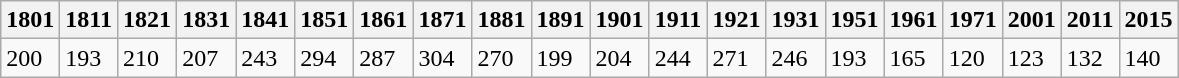<table class="wikitable">
<tr>
<th>1801</th>
<th>1811</th>
<th>1821</th>
<th>1831</th>
<th>1841</th>
<th>1851</th>
<th>1861</th>
<th>1871</th>
<th>1881</th>
<th>1891</th>
<th>1901</th>
<th>1911</th>
<th>1921</th>
<th>1931</th>
<th>1951</th>
<th>1961</th>
<th>1971</th>
<th>2001</th>
<th>2011</th>
<th>2015</th>
</tr>
<tr>
<td>200</td>
<td>193</td>
<td>210</td>
<td>207</td>
<td>243</td>
<td>294</td>
<td>287</td>
<td>304</td>
<td>270</td>
<td>199</td>
<td>204</td>
<td>244</td>
<td>271</td>
<td>246</td>
<td>193</td>
<td>165</td>
<td>120</td>
<td>123</td>
<td>132</td>
<td>140</td>
</tr>
</table>
